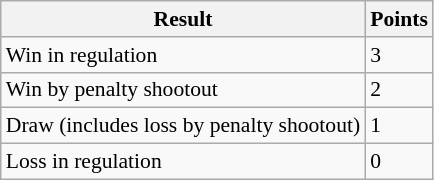<table class="wikitable" style="font-size: 90%;">
<tr>
<th>Result</th>
<th>Points</th>
</tr>
<tr>
<td>Win in regulation</td>
<td>3</td>
</tr>
<tr>
<td>Win by penalty shootout</td>
<td>2</td>
</tr>
<tr>
<td>Draw (includes loss by penalty shootout)</td>
<td>1</td>
</tr>
<tr>
<td>Loss in regulation</td>
<td>0</td>
</tr>
</table>
